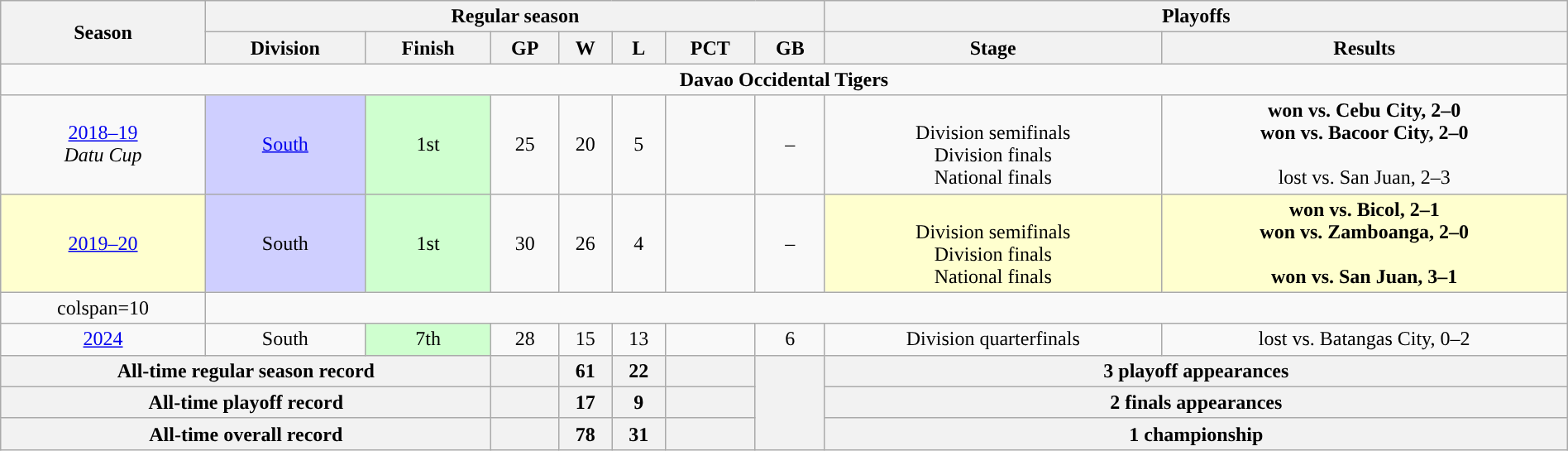<table class=wikitable style="width:100%; text-align:center">
<tr>
<th rowspan="2">Season</th>
<th colspan="7">Regular season</th>
<th colspan="2">Playoffs</th>
</tr>
<tr>
<th>Division</th>
<th>Finish</th>
<th>GP</th>
<th>W</th>
<th>L</th>
<th>PCT</th>
<th>GB</th>
<th>Stage</th>
<th>Results</th>
</tr>
<tr>
<td colspan=10><span><strong>Davao Occidental Tigers</strong></span></td>
</tr>
<tr>
<td><a href='#'>2018–19</a> <br> <em>Datu Cup</em></td>
<td bgcolor="#CFCFFF"><a href='#'>South</a></td>
<td bgcolor="#CFFFCF">1st</td>
<td>25</td>
<td>20</td>
<td>5</td>
<td></td>
<td>–</td>
<td> <br> Division semifinals <br> Division finals <br> National finals</td>
<td><strong>won vs. Cebu City, 2–0</strong> <br> <strong>won vs. Bacoor City, 2–0</strong> <br>  <br> lost vs. San Juan, 2–3</td>
</tr>
<tr>
<td bgcolor="#FFFFCF"><a href='#'>2019–20</a> <br> <em></em></td>
<td bgcolor="#CFCFFF">South</td>
<td bgcolor="#CFFFCF">1st</td>
<td>30</td>
<td>26</td>
<td>4</td>
<td></td>
<td>–</td>
<td bgcolor="#FFFFCF"> <br> Division semifinals <br> Division finals <br> National finals</td>
<td bgcolor="#FFFFCF"><strong>won vs. Bicol, 2–1</strong> <br> <strong>won vs. Zamboanga, 2–0</strong> <br>  <br> <strong>won vs. San Juan, 3–1</strong></td>
</tr>
<tr>
<td>colspan=10 </td>
</tr>
<tr>
<td><a href='#'>2024</a></td>
<td>South</td>
<td bgcolor="CFFFCF">7th</td>
<td>28</td>
<td>15</td>
<td>13</td>
<td></td>
<td>6</td>
<td>Division quarterfinals</td>
<td>lost vs. Batangas City, 0–2</td>
</tr>
<tr>
<th colspan=3>All-time regular season record</th>
<th></th>
<th>61</th>
<th>22</th>
<th></th>
<th rowspan=3></th>
<th colspan=2>3 playoff appearances</th>
</tr>
<tr>
<th colspan=3>All-time playoff record</th>
<th></th>
<th>17</th>
<th>9</th>
<th></th>
<th colspan=2>2 finals appearances</th>
</tr>
<tr>
<th colspan=3>All-time overall record</th>
<th></th>
<th>78</th>
<th>31</th>
<th></th>
<th colspan=2>1 championship</th>
</tr>
</table>
